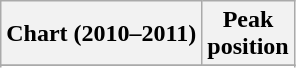<table class="wikitable sortable plainrowheaders">
<tr>
<th scope="col">Chart (2010–2011)</th>
<th scope="col">Peak<br>position</th>
</tr>
<tr>
</tr>
<tr>
</tr>
<tr>
</tr>
<tr>
</tr>
<tr>
</tr>
<tr>
</tr>
<tr>
</tr>
<tr>
</tr>
<tr>
</tr>
</table>
